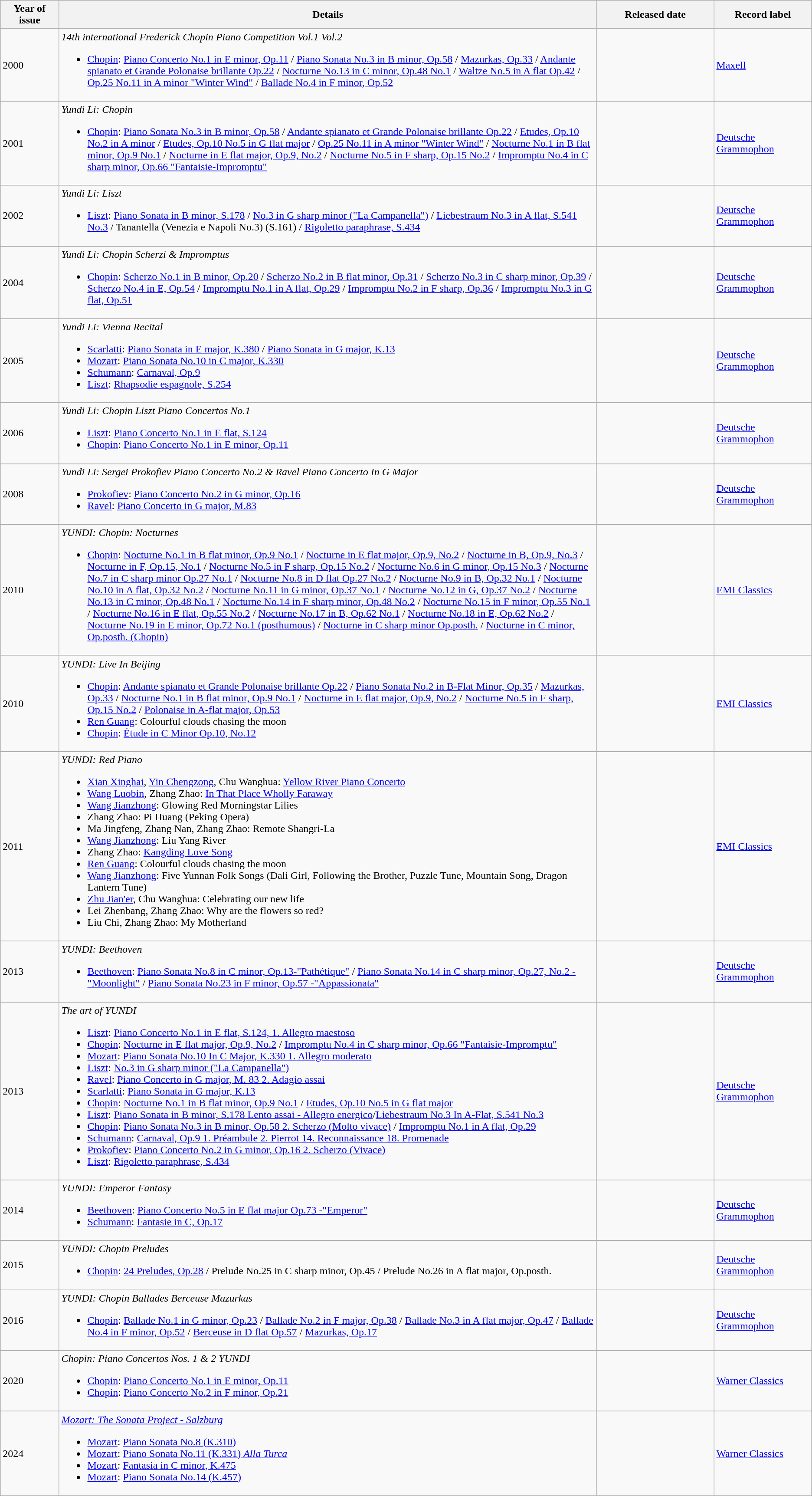<table class="wikitable sortable">
<tr>
<th style="width:6%;">Year of issue</th>
<th style="width:55%;">Details</th>
<th style="width:12%;">Released date</th>
<th style="width:10%;">Record label</th>
</tr>
<tr>
<td>2000</td>
<td><em>14th international Frederick Chopin Piano Competition Vol.1 Vol.2</em><br><ul><li><a href='#'>Chopin</a>: <a href='#'>Piano Concerto No.1 in E minor, Op.11</a> / <a href='#'>Piano Sonata No.3 in B minor, Op.58</a> / <a href='#'>Mazurkas, Op.33</a> / <a href='#'>Andante spianato et Grande Polonaise brillante Op.22</a> / <a href='#'>Nocturne No.13 in C minor, Op.48 No.1</a> / <a href='#'>Waltze No.5 in A flat Op.42</a> / <a href='#'>Op.25 No.11 in A minor "Winter Wind"</a> / <a href='#'>Ballade No.4 in F minor, Op.52</a></li></ul></td>
<td></td>
<td><a href='#'>Maxell</a></td>
</tr>
<tr>
<td>2001</td>
<td><em>Yundi Li: Chopin</em><br><ul><li><a href='#'>Chopin</a>: <a href='#'>Piano Sonata No.3 in B minor, Op.58</a> / <a href='#'>Andante spianato et Grande Polonaise brillante Op.22</a> / <a href='#'>Etudes, Op.10 No.2 in A minor</a> / <a href='#'>Etudes, Op.10 No.5 in G flat major</a> / <a href='#'>Op.25 No.11 in A minor "Winter Wind"</a> / <a href='#'>Nocturne No.1 in B flat minor, Op.9 No.1</a> / <a href='#'>Nocturne in E flat major, Op.9, No.2</a> / <a href='#'>Nocturne No.5 in F sharp, Op.15 No.2</a> / <a href='#'>Impromptu No.4 in C sharp minor, Op.66 "Fantaisie-Impromptu"</a></li></ul></td>
<td></td>
<td><a href='#'>Deutsche Grammophon</a></td>
</tr>
<tr>
<td>2002</td>
<td><em>Yundi Li: Liszt </em><br><ul><li><a href='#'>Liszt</a>: <a href='#'>Piano Sonata in B minor, S.178</a> / <a href='#'>No.3 in G sharp minor ("La Campanella")</a> / <a href='#'>Liebestraum No.3 in A flat, S.541 No.3</a> / Tanantella (Venezia e Napoli No.3) (S.161) / <a href='#'>Rigoletto paraphrase, S.434</a></li></ul></td>
<td></td>
<td><a href='#'>Deutsche Grammophon</a></td>
</tr>
<tr>
<td>2004</td>
<td><em>Yundi Li: Chopin Scherzi & Impromptus</em><br><ul><li><a href='#'>Chopin</a>: <a href='#'>Scherzo No.1 in B minor, Op.20</a> / <a href='#'>Scherzo No.2 in B flat minor, Op.31</a> / <a href='#'>Scherzo No.3 in C sharp minor, Op.39</a> / <a href='#'>Scherzo No.4 in E, Op.54</a> / <a href='#'>Impromptu No.1 in A flat, Op.29</a> / <a href='#'>Impromptu No.2 in F sharp, Op.36</a> / <a href='#'>Impromptu No.3 in G flat, Op.51</a></li></ul></td>
<td></td>
<td><a href='#'>Deutsche Grammophon</a></td>
</tr>
<tr>
<td>2005</td>
<td><em>Yundi Li: Vienna Recital </em><br><ul><li><a href='#'>Scarlatti</a>: <a href='#'>Piano Sonata in E major, K.380</a> / <a href='#'>Piano Sonata in G major, K.13</a></li><li><a href='#'>Mozart</a>: <a href='#'>Piano Sonata No.10 in C major, K.330</a></li><li><a href='#'>Schumann</a>: <a href='#'>Carnaval, Op.9</a></li><li><a href='#'>Liszt</a>: <a href='#'>Rhapsodie espagnole, S.254</a></li></ul></td>
<td></td>
<td><a href='#'>Deutsche Grammophon</a></td>
</tr>
<tr>
<td>2006</td>
<td><em>Yundi Li: Chopin Liszt Piano Concertos No.1</em><br><ul><li><a href='#'>Liszt</a>: <a href='#'>Piano Concerto No.1 in E flat, S.124</a></li><li><a href='#'>Chopin</a>: <a href='#'>Piano Concerto No.1 in E minor, Op.11</a></li></ul></td>
<td></td>
<td><a href='#'>Deutsche Grammophon</a></td>
</tr>
<tr>
<td>2008</td>
<td><em>Yundi Li: Sergei Prokofiev Piano Concerto No.2 & Ravel Piano Concerto In G Major</em><br><ul><li><a href='#'>Prokofiev</a>: <a href='#'>Piano Concerto No.2 in G minor, Op.16</a></li><li><a href='#'>Ravel</a>: <a href='#'>Piano Concerto in G major, M.83</a></li></ul></td>
<td></td>
<td><a href='#'>Deutsche Grammophon</a></td>
</tr>
<tr>
<td>2010</td>
<td><em>YUNDI: Chopin: Nocturnes</em><br><ul><li><a href='#'>Chopin</a>: <a href='#'>Nocturne No.1 in B flat minor, Op.9 No.1</a> / <a href='#'>Nocturne in E flat major, Op.9, No.2</a> / <a href='#'>Nocturne in B, Op.9, No.3</a> / <a href='#'>Nocturne in F, Op.15, No.1</a> / <a href='#'>Nocturne No.5 in F sharp, Op.15 No.2</a> / <a href='#'>Nocturne No.6 in G minor, Op.15 No.3</a> / <a href='#'>Nocturne No.7 in C sharp minor Op.27 No.1</a> / <a href='#'>Nocturne No.8 in D flat Op.27 No.2</a> / <a href='#'>Nocturne No.9 in B, Op.32 No.1</a> / <a href='#'>Nocturne No.10 in A flat, Op.32 No.2</a> / <a href='#'>Nocturne No.11 in G minor, Op.37 No.1</a> / <a href='#'>Nocturne No.12 in G, Op.37 No.2</a> / <a href='#'>Nocturne No.13 in C minor, Op.48 No.1</a> / <a href='#'>Nocturne No.14 in F sharp minor, Op.48 No.2</a> / <a href='#'>Nocturne No.15 in F minor, Op.55 No.1</a> / <a href='#'>Nocturne No.16 in E flat, Op.55 No.2</a> / <a href='#'>Nocturne No.17 in B, Op.62 No.1</a> / <a href='#'>Nocturne No.18 in E, Op.62 No.2</a> / <a href='#'>Nocturne No.19 in E minor, Op.72 No.1 (posthumous)</a> / <a href='#'>Nocturne in C sharp minor Op.</a><a href='#'>posth.</a> / <a href='#'>Nocturne in C minor, Op.posth. (Chopin)</a></li></ul></td>
<td></td>
<td><a href='#'>EMI Classics</a></td>
</tr>
<tr>
<td>2010</td>
<td><em>YUNDI: Live In Beijing</em><br><ul><li><a href='#'>Chopin</a>: <a href='#'>Andante spianato et Grande Polonaise brillante Op.22</a> / <a href='#'>Piano Sonata No.2 in B-Flat Minor, Op.35</a> / <a href='#'>Mazurkas, Op.33</a> / <a href='#'>Nocturne No.1 in B flat minor, Op.9 No.1</a> / <a href='#'>Nocturne in E flat major, Op.9, No.2</a> / <a href='#'>Nocturne No.5 in F sharp, Op.15 No.2</a> / <a href='#'>Polonaise in A-flat major, Op.53</a></li><li><a href='#'>Ren Guang</a>: Colourful clouds chasing the moon</li><li><a href='#'>Chopin</a>: <a href='#'>Étude in C Minor Op.10, No.12</a></li></ul></td>
<td></td>
<td><a href='#'>EMI Classics</a></td>
</tr>
<tr>
<td>2011</td>
<td><em>YUNDI: Red Piano</em><br><ul><li><a href='#'>Xian Xinghai</a>, <a href='#'>Yin Chengzong</a>, Chu Wanghua: <a href='#'>Yellow River Piano Concerto</a></li><li><a href='#'>Wang Luobin</a>, Zhang Zhao: <a href='#'>In That Place Wholly Faraway</a></li><li><a href='#'>Wang Jianzhong</a>: Glowing Red Morningstar Lilies</li><li>Zhang Zhao: Pi Huang (Peking Opera)</li><li>Ma Jingfeng, Zhang Nan, Zhang Zhao: Remote Shangri-La</li><li><a href='#'>Wang Jianzhong</a>: Liu Yang River</li><li>Zhang Zhao: <a href='#'>Kangding Love Song</a></li><li><a href='#'>Ren Guang</a>: Colourful clouds chasing the moon</li><li><a href='#'>Wang Jianzhong</a>: Five Yunnan Folk Songs (Dali Girl, Following the Brother, Puzzle Tune, Mountain Song, Dragon Lantern Tune)</li><li><a href='#'>Zhu Jian'er</a>, Chu Wanghua: Celebrating our new life</li><li>Lei Zhenbang, Zhang Zhao: Why are the flowers so red?</li><li>Liu Chi, Zhang Zhao: My Motherland</li></ul></td>
<td></td>
<td><a href='#'>EMI Classics</a></td>
</tr>
<tr>
<td>2013</td>
<td><em>YUNDI: Beethoven</em><br><ul><li><a href='#'>Beethoven</a>: <a href='#'>Piano Sonata No.8 in C minor, Op.13-"Pathétique"</a> / <a href='#'>Piano Sonata No.14 in C sharp minor, Op.27, No.2 -"Moonlight"</a> / <a href='#'>Piano Sonata No.23 in F minor, Op.57 -"Appassionata"</a></li></ul></td>
<td></td>
<td><a href='#'>Deutsche Grammophon</a></td>
</tr>
<tr>
<td>2013</td>
<td><em>The art of YUNDI</em><br><ul><li><a href='#'>Liszt</a>: <a href='#'>Piano Concerto No.1 in E flat, S.124, 1. Allegro maestoso</a></li><li><a href='#'>Chopin</a>: <a href='#'>Nocturne in E flat major, Op.9, No.2</a> / <a href='#'>Impromptu No.4 in C sharp minor, Op.66 "Fantaisie-Impromptu"</a></li><li><a href='#'>Mozart</a>: <a href='#'>Piano Sonata No.10 In C Major, K.330 1. Allegro moderato</a></li><li><a href='#'>Liszt</a>: <a href='#'>No.3 in G sharp minor ("La Campanella")</a></li><li><a href='#'>Ravel</a>: <a href='#'>Piano Concerto in G major, M. 83 2. Adagio assai</a></li><li><a href='#'>Scarlatti</a>: <a href='#'>Piano Sonata in G major, K.13</a></li><li><a href='#'>Chopin</a>: <a href='#'>Nocturne No.1 in B flat minor, Op.9 No.1</a> / <a href='#'>Etudes, Op.10 No.5 in G flat major</a></li><li><a href='#'>Liszt</a>: <a href='#'>Piano Sonata in B minor, S.178 Lento assai - Allegro energico</a>/<a href='#'>Liebestraum No.3 In A-Flat, S.541 No.3</a></li><li><a href='#'>Chopin</a>: <a href='#'>Piano Sonata No.3 in B minor, Op.58 2. Scherzo (Molto vivace)</a> / <a href='#'>Impromptu No.1 in A flat, Op.29</a></li><li><a href='#'>Schumann</a>: <a href='#'>Carnaval, Op.9 1. Préambule 2. Pierrot 14. Reconnaissance 18. Promenade</a></li><li><a href='#'>Prokofiev</a>: <a href='#'>Piano Concerto No.2 in G minor, Op.16 2. Scherzo (Vivace)</a></li><li><a href='#'>Liszt</a>: <a href='#'>Rigoletto paraphrase, S.434</a></li></ul></td>
<td></td>
<td><a href='#'>Deutsche Grammophon</a></td>
</tr>
<tr>
<td>2014</td>
<td><em>YUNDI: Emperor Fantasy</em><br><ul><li><a href='#'>Beethoven</a>: <a href='#'>Piano Concerto No.5 in E flat major Op.73 -"Emperor"</a></li><li><a href='#'>Schumann</a>: <a href='#'>Fantasie in C, Op.17</a></li></ul></td>
<td></td>
<td><a href='#'>Deutsche Grammophon</a></td>
</tr>
<tr>
<td>2015</td>
<td><em>YUNDI: Chopin Preludes</em><br><ul><li><a href='#'>Chopin</a>: <a href='#'>24 Preludes, Op.28</a> / Prelude No.25 in C sharp minor, Op.45 / Prelude No.26 in A flat major, Op.posth.</li></ul></td>
<td></td>
<td><a href='#'>Deutsche Grammophon</a></td>
</tr>
<tr>
<td>2016</td>
<td><em>YUNDI: Chopin Ballades Berceuse Mazurkas</em><br><ul><li><a href='#'>Chopin</a>: <a href='#'>Ballade No.1 in G minor, Op.23</a> / <a href='#'>Ballade No.2 in F major, Op.38</a> / <a href='#'>Ballade No.3 in A flat major, Op.47</a> / <a href='#'>Ballade No.4 in F minor, Op.52</a> / <a href='#'>Berceuse in D flat Op.57</a> / <a href='#'>Mazurkas, Op.17</a></li></ul></td>
<td></td>
<td><a href='#'>Deutsche Grammophon</a></td>
</tr>
<tr>
<td>2020</td>
<td><em>Chopin: Piano Concertos Nos. 1 & 2 YUNDI</em><br><ul><li><a href='#'>Chopin</a>: <a href='#'>Piano Concerto No.1 in E minor, Op.11</a></li><li><a href='#'>Chopin</a>: <a href='#'>Piano Concerto No.2 in F minor, Op.21</a></li></ul></td>
<td></td>
<td><a href='#'>Warner Classics</a></td>
</tr>
<tr>
<td>2024</td>
<td><em><a href='#'>Mozart: The Sonata Project - Salzburg</a></em><br><ul><li><a href='#'>Mozart</a>: <a href='#'>Piano Sonata No.8 (K.310)</a></li><li><a href='#'>Mozart</a>: <a href='#'>Piano Sonata No.11 (K.331) <em>Alla Turca</em></a></li><li><a href='#'>Mozart</a>: <a href='#'>Fantasia in C minor, K.475</a></li><li><a href='#'>Mozart</a>: <a href='#'>Piano Sonata No.14 (K.457)</a></li></ul></td>
<td></td>
<td><a href='#'>Warner Classics</a></td>
</tr>
</table>
